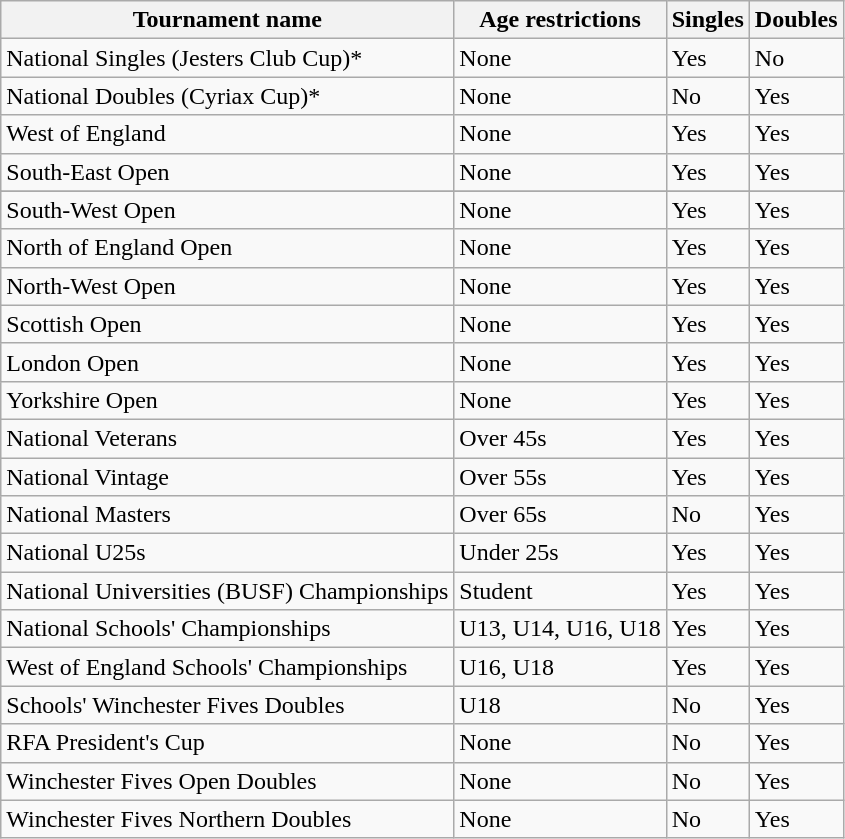<table class="wikitable">
<tr>
<th>Tournament name</th>
<th>Age restrictions</th>
<th>Singles</th>
<th>Doubles</th>
</tr>
<tr>
<td>National Singles (Jesters Club Cup)*</td>
<td>None</td>
<td>Yes</td>
<td>No</td>
</tr>
<tr>
<td>National Doubles (Cyriax Cup)*</td>
<td>None</td>
<td>No</td>
<td>Yes</td>
</tr>
<tr>
<td>West of England</td>
<td>None</td>
<td>Yes</td>
<td>Yes</td>
</tr>
<tr>
<td>South-East Open</td>
<td>None</td>
<td>Yes</td>
<td>Yes</td>
</tr>
<tr>
</tr>
<tr>
<td>South-West Open</td>
<td>None</td>
<td>Yes</td>
<td>Yes</td>
</tr>
<tr>
<td>North of England Open</td>
<td>None</td>
<td>Yes</td>
<td>Yes</td>
</tr>
<tr>
<td>North-West Open</td>
<td>None</td>
<td>Yes</td>
<td>Yes</td>
</tr>
<tr>
<td>Scottish Open</td>
<td>None</td>
<td>Yes</td>
<td>Yes</td>
</tr>
<tr>
<td>London Open</td>
<td>None</td>
<td>Yes</td>
<td>Yes</td>
</tr>
<tr>
<td>Yorkshire Open</td>
<td>None</td>
<td>Yes</td>
<td>Yes</td>
</tr>
<tr>
<td>National Veterans</td>
<td>Over 45s</td>
<td>Yes</td>
<td>Yes</td>
</tr>
<tr>
<td>National Vintage</td>
<td>Over 55s</td>
<td>Yes</td>
<td>Yes</td>
</tr>
<tr>
<td>National Masters</td>
<td>Over 65s</td>
<td>No</td>
<td>Yes</td>
</tr>
<tr>
<td>National U25s</td>
<td>Under 25s</td>
<td>Yes</td>
<td>Yes</td>
</tr>
<tr>
<td>National Universities (BUSF) Championships</td>
<td>Student</td>
<td>Yes</td>
<td>Yes</td>
</tr>
<tr>
<td>National Schools' Championships</td>
<td>U13, U14, U16, U18</td>
<td>Yes</td>
<td>Yes</td>
</tr>
<tr>
<td>West of England Schools' Championships</td>
<td>U16, U18</td>
<td>Yes</td>
<td>Yes</td>
</tr>
<tr>
<td>Schools' Winchester Fives Doubles</td>
<td>U18</td>
<td>No</td>
<td>Yes</td>
</tr>
<tr>
<td>RFA President's Cup</td>
<td>None</td>
<td>No</td>
<td>Yes</td>
</tr>
<tr>
<td>Winchester Fives Open Doubles</td>
<td>None</td>
<td>No</td>
<td>Yes</td>
</tr>
<tr>
<td>Winchester Fives Northern Doubles</td>
<td>None</td>
<td>No</td>
<td>Yes</td>
</tr>
</table>
